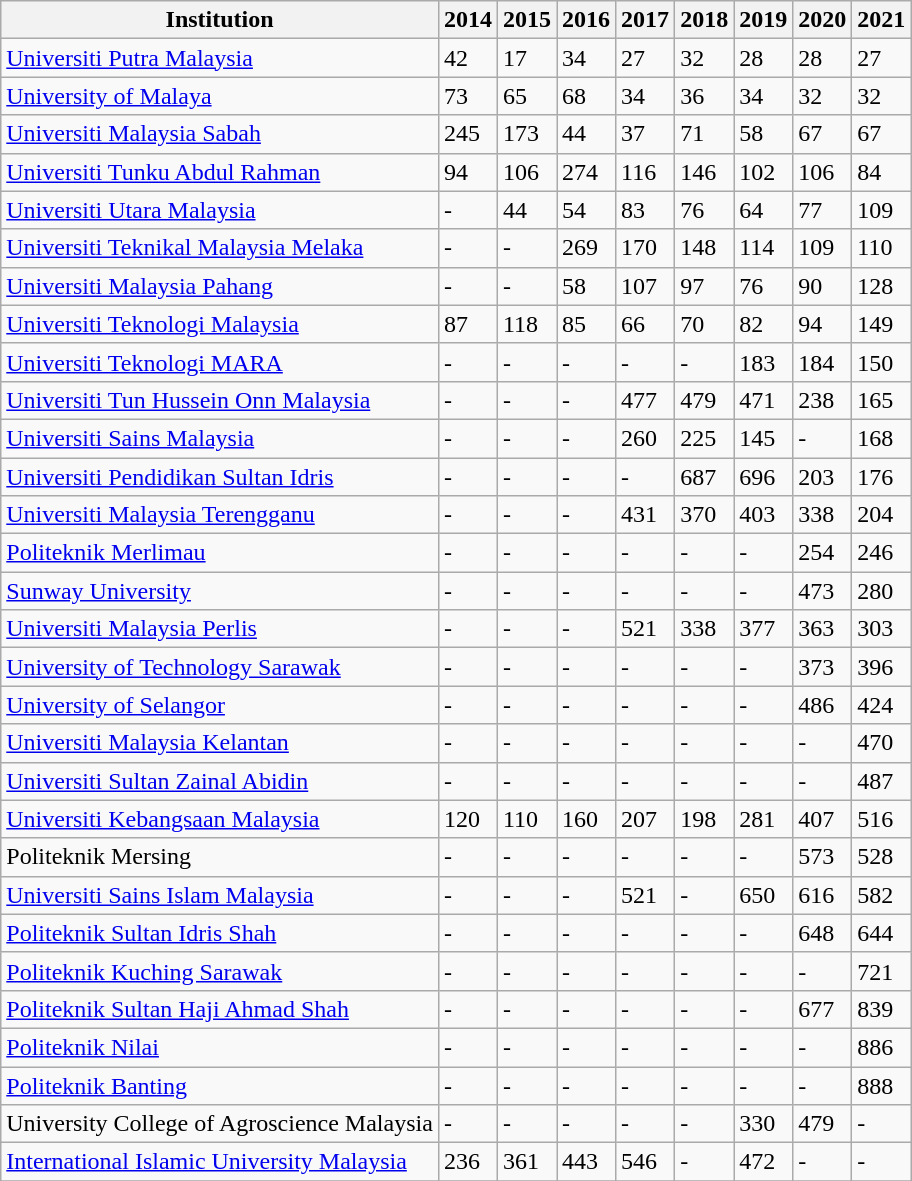<table class="sortable wikitable" border="1">
<tr>
<th>Institution</th>
<th>2014</th>
<th>2015</th>
<th>2016</th>
<th>2017</th>
<th>2018</th>
<th>2019</th>
<th>2020</th>
<th>2021</th>
</tr>
<tr>
<td><a href='#'>Universiti Putra Malaysia</a></td>
<td>42</td>
<td>17</td>
<td>34</td>
<td>27</td>
<td>32</td>
<td>28</td>
<td>28</td>
<td>27</td>
</tr>
<tr>
<td><a href='#'>University of Malaya</a></td>
<td>73</td>
<td>65</td>
<td>68</td>
<td>34</td>
<td>36</td>
<td>34</td>
<td>32</td>
<td>32</td>
</tr>
<tr>
<td><a href='#'>Universiti Malaysia Sabah</a></td>
<td>245</td>
<td>173</td>
<td>44</td>
<td>37</td>
<td>71</td>
<td>58</td>
<td>67</td>
<td>67</td>
</tr>
<tr>
<td><a href='#'>Universiti Tunku Abdul Rahman</a></td>
<td>94</td>
<td>106</td>
<td>274</td>
<td>116</td>
<td>146</td>
<td>102</td>
<td>106</td>
<td>84</td>
</tr>
<tr>
<td><a href='#'>Universiti Utara Malaysia</a></td>
<td>-</td>
<td>44</td>
<td>54</td>
<td>83</td>
<td>76</td>
<td>64</td>
<td>77</td>
<td>109</td>
</tr>
<tr>
<td><a href='#'>Universiti Teknikal Malaysia Melaka</a></td>
<td>-</td>
<td>-</td>
<td>269</td>
<td>170</td>
<td>148</td>
<td>114</td>
<td>109</td>
<td>110</td>
</tr>
<tr>
<td><a href='#'>Universiti Malaysia Pahang</a></td>
<td>-</td>
<td>-</td>
<td>58</td>
<td>107</td>
<td>97</td>
<td>76</td>
<td>90</td>
<td>128</td>
</tr>
<tr>
<td><a href='#'>Universiti Teknologi Malaysia</a></td>
<td>87</td>
<td>118</td>
<td>85</td>
<td>66</td>
<td>70</td>
<td>82</td>
<td>94</td>
<td>149</td>
</tr>
<tr>
<td><a href='#'>Universiti Teknologi MARA</a></td>
<td>-</td>
<td>-</td>
<td>-</td>
<td>-</td>
<td>-</td>
<td>183</td>
<td>184</td>
<td>150</td>
</tr>
<tr>
<td><a href='#'>Universiti Tun Hussein Onn Malaysia</a></td>
<td>-</td>
<td>-</td>
<td>-</td>
<td>477</td>
<td>479</td>
<td>471</td>
<td>238</td>
<td>165</td>
</tr>
<tr>
<td><a href='#'>Universiti Sains Malaysia</a></td>
<td>-</td>
<td>-</td>
<td>-</td>
<td>260</td>
<td>225</td>
<td>145</td>
<td>-</td>
<td>168</td>
</tr>
<tr>
<td><a href='#'>Universiti Pendidikan Sultan Idris</a></td>
<td>-</td>
<td>-</td>
<td>-</td>
<td>-</td>
<td>687</td>
<td>696</td>
<td>203</td>
<td>176</td>
</tr>
<tr>
<td><a href='#'>Universiti Malaysia Terengganu</a></td>
<td>-</td>
<td>-</td>
<td>-</td>
<td>431</td>
<td>370</td>
<td>403</td>
<td>338</td>
<td>204</td>
</tr>
<tr>
<td><a href='#'>Politeknik Merlimau</a></td>
<td>-</td>
<td>-</td>
<td>-</td>
<td>-</td>
<td>-</td>
<td>-</td>
<td>254</td>
<td>246</td>
</tr>
<tr>
<td><a href='#'>Sunway University</a></td>
<td>-</td>
<td>-</td>
<td>-</td>
<td>-</td>
<td>-</td>
<td>-</td>
<td>473</td>
<td>280</td>
</tr>
<tr>
<td><a href='#'>Universiti Malaysia Perlis</a></td>
<td>-</td>
<td>-</td>
<td>-</td>
<td>521</td>
<td>338</td>
<td>377</td>
<td>363</td>
<td>303</td>
</tr>
<tr>
<td><a href='#'>University of Technology Sarawak</a></td>
<td>-</td>
<td>-</td>
<td>-</td>
<td>-</td>
<td>-</td>
<td>-</td>
<td>373</td>
<td>396</td>
</tr>
<tr>
<td><a href='#'>University of Selangor</a></td>
<td>-</td>
<td>-</td>
<td>-</td>
<td>-</td>
<td>-</td>
<td>-</td>
<td>486</td>
<td>424</td>
</tr>
<tr>
<td><a href='#'>Universiti Malaysia Kelantan</a></td>
<td>-</td>
<td>-</td>
<td>-</td>
<td>-</td>
<td>-</td>
<td>-</td>
<td>-</td>
<td>470</td>
</tr>
<tr>
<td><a href='#'>Universiti Sultan Zainal Abidin</a></td>
<td>-</td>
<td>-</td>
<td>-</td>
<td>-</td>
<td>-</td>
<td>-</td>
<td>-</td>
<td>487</td>
</tr>
<tr>
<td><a href='#'>Universiti Kebangsaan Malaysia</a></td>
<td>120</td>
<td>110</td>
<td>160</td>
<td>207</td>
<td>198</td>
<td>281</td>
<td>407</td>
<td>516</td>
</tr>
<tr>
<td>Politeknik Mersing</td>
<td>-</td>
<td>-</td>
<td>-</td>
<td>-</td>
<td>-</td>
<td>-</td>
<td>573</td>
<td>528</td>
</tr>
<tr>
<td><a href='#'>Universiti Sains Islam Malaysia</a></td>
<td>-</td>
<td>-</td>
<td>-</td>
<td>521</td>
<td>-</td>
<td>650</td>
<td>616</td>
<td>582</td>
</tr>
<tr>
<td><a href='#'>Politeknik Sultan Idris Shah</a></td>
<td>-</td>
<td>-</td>
<td>-</td>
<td>-</td>
<td>-</td>
<td>-</td>
<td>648</td>
<td>644</td>
</tr>
<tr>
<td><a href='#'>Politeknik Kuching Sarawak</a></td>
<td>-</td>
<td>-</td>
<td>-</td>
<td>-</td>
<td>-</td>
<td>-</td>
<td>-</td>
<td>721</td>
</tr>
<tr>
<td><a href='#'>Politeknik Sultan Haji Ahmad Shah</a></td>
<td>-</td>
<td>-</td>
<td>-</td>
<td>-</td>
<td>-</td>
<td>-</td>
<td>677</td>
<td>839</td>
</tr>
<tr>
<td><a href='#'>Politeknik Nilai</a></td>
<td>-</td>
<td>-</td>
<td>-</td>
<td>-</td>
<td>-</td>
<td>-</td>
<td>-</td>
<td>886</td>
</tr>
<tr>
<td><a href='#'>Politeknik Banting</a></td>
<td>-</td>
<td>-</td>
<td>-</td>
<td>-</td>
<td>-</td>
<td>-</td>
<td>-</td>
<td>888</td>
</tr>
<tr>
<td>University College of Agroscience Malaysia</td>
<td>-</td>
<td>-</td>
<td>-</td>
<td>-</td>
<td>-</td>
<td>330</td>
<td>479</td>
<td>-</td>
</tr>
<tr>
<td><a href='#'>International Islamic University Malaysia</a></td>
<td>236</td>
<td>361</td>
<td>443</td>
<td>546</td>
<td>-</td>
<td>472</td>
<td>-</td>
<td>-</td>
</tr>
<tr>
</tr>
</table>
